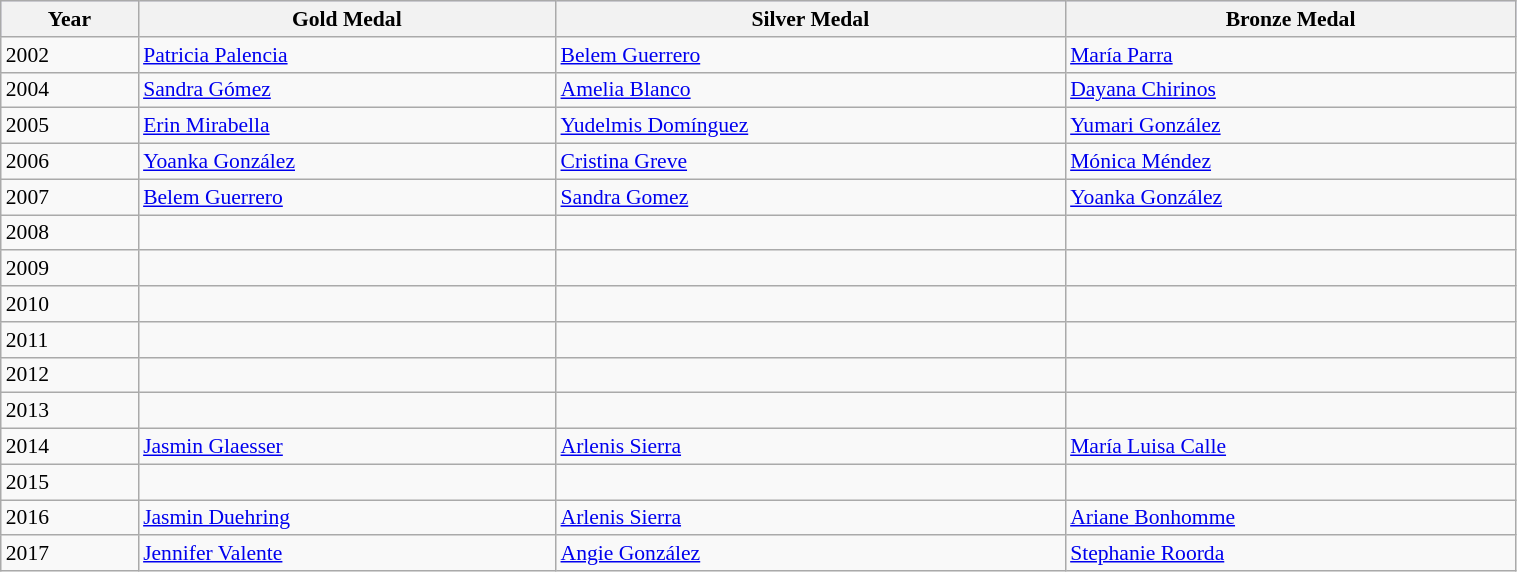<table class="wikitable"  style="font-size:90%; width:80%;">
<tr style="background:#ccf;">
<th>Year</th>
<th> <strong>Gold Medal</strong></th>
<th> <strong>Silver Medal</strong></th>
<th> <strong>Bronze Medal</strong></th>
</tr>
<tr>
<td>2002</td>
<td> <a href='#'>Patricia Palencia</a></td>
<td> <a href='#'>Belem Guerrero</a></td>
<td> <a href='#'>María Parra</a></td>
</tr>
<tr>
<td>2004</td>
<td> <a href='#'>Sandra Gómez</a></td>
<td> <a href='#'>Amelia Blanco</a></td>
<td> <a href='#'>Dayana Chirinos</a></td>
</tr>
<tr>
<td>2005</td>
<td> <a href='#'>Erin Mirabella</a></td>
<td> <a href='#'>Yudelmis Domínguez</a></td>
<td> <a href='#'>Yumari González</a></td>
</tr>
<tr>
<td>2006</td>
<td> <a href='#'>Yoanka González</a></td>
<td> <a href='#'>Cristina Greve</a></td>
<td> <a href='#'>Mónica Méndez</a></td>
</tr>
<tr>
<td>2007</td>
<td> <a href='#'>Belem Guerrero</a></td>
<td> <a href='#'>Sandra Gomez</a></td>
<td> <a href='#'>Yoanka González</a></td>
</tr>
<tr>
<td>2008</td>
<td></td>
<td></td>
<td></td>
</tr>
<tr>
<td>2009</td>
<td></td>
<td></td>
<td></td>
</tr>
<tr>
<td>2010</td>
<td></td>
<td></td>
<td></td>
</tr>
<tr>
<td>2011</td>
<td></td>
<td></td>
<td></td>
</tr>
<tr>
<td>2012</td>
<td></td>
<td></td>
<td></td>
</tr>
<tr>
<td>2013</td>
<td></td>
<td></td>
<td></td>
</tr>
<tr>
<td>2014</td>
<td> <a href='#'>Jasmin Glaesser</a></td>
<td> <a href='#'>Arlenis Sierra</a></td>
<td> <a href='#'>María Luisa Calle</a></td>
</tr>
<tr>
<td>2015</td>
<td></td>
<td></td>
<td></td>
</tr>
<tr>
<td>2016</td>
<td> <a href='#'>Jasmin Duehring</a></td>
<td> <a href='#'>Arlenis Sierra</a></td>
<td> <a href='#'>Ariane Bonhomme</a></td>
</tr>
<tr>
<td>2017</td>
<td> <a href='#'>Jennifer Valente</a></td>
<td> <a href='#'>Angie González</a></td>
<td> <a href='#'>Stephanie Roorda</a></td>
</tr>
</table>
